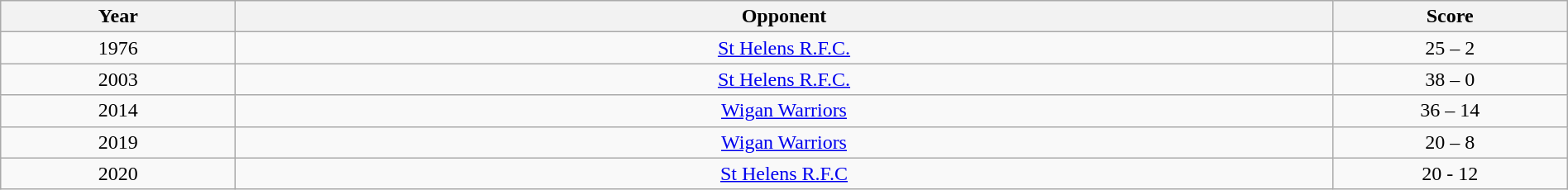<table class="wikitable" width="100%" style="text-align: center;">
<tr>
<th width="15%">Year</th>
<th width="70%">Opponent</th>
<th width="15%">Score</th>
</tr>
<tr>
<td>1976</td>
<td><a href='#'>St Helens R.F.C.</a></td>
<td>25 – 2</td>
</tr>
<tr>
<td>2003</td>
<td><a href='#'>St Helens R.F.C.</a></td>
<td>38 – 0</td>
</tr>
<tr>
<td>2014</td>
<td><a href='#'>Wigan Warriors</a></td>
<td>36 – 14</td>
</tr>
<tr>
<td>2019</td>
<td><a href='#'>Wigan Warriors</a></td>
<td>20 – 8</td>
</tr>
<tr>
<td>2020</td>
<td><a href='#'>St Helens R.F.C</a></td>
<td>20 - 12</td>
</tr>
</table>
